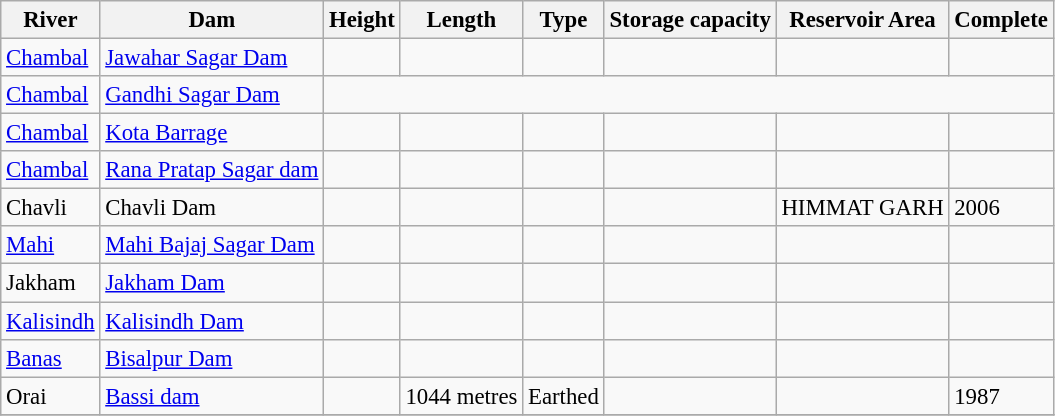<table class="wikitable sortable" style="font-size: 95%;">
<tr>
<th>River</th>
<th>Dam</th>
<th>Height</th>
<th>Length</th>
<th>Type</th>
<th>Storage capacity</th>
<th>Reservoir Area</th>
<th>Complete</th>
</tr>
<tr>
<td><a href='#'>Chambal</a></td>
<td><a href='#'>Jawahar Sagar Dam</a></td>
<td></td>
<td></td>
<td></td>
<td></td>
<td></td>
<td></td>
</tr>
<tr>
<td><a href='#'>Chambal</a></td>
<td><a href='#'>Gandhi Sagar Dam</a></td>
</tr>
<tr>
<td><a href='#'>Chambal</a></td>
<td><a href='#'>Kota Barrage</a></td>
<td></td>
<td></td>
<td></td>
<td></td>
<td></td>
<td></td>
</tr>
<tr>
<td><a href='#'>Chambal</a></td>
<td><a href='#'>Rana Pratap Sagar dam</a></td>
<td></td>
<td></td>
<td></td>
<td></td>
<td></td>
<td></td>
</tr>
<tr>
<td>Chavli</td>
<td>Chavli Dam</td>
<td></td>
<td></td>
<td></td>
<td></td>
<td>HIMMAT GARH</td>
<td>2006</td>
</tr>
<tr>
<td><a href='#'>Mahi</a></td>
<td><a href='#'>Mahi Bajaj Sagar Dam</a></td>
<td></td>
<td></td>
<td></td>
<td></td>
<td></td>
<td></td>
</tr>
<tr>
<td>Jakham</td>
<td><a href='#'>Jakham Dam</a></td>
<td></td>
<td></td>
<td></td>
<td></td>
<td></td>
<td></td>
</tr>
<tr>
<td><a href='#'>Kalisindh</a></td>
<td><a href='#'>Kalisindh Dam</a></td>
<td></td>
<td></td>
<td></td>
<td></td>
<td></td>
<td></td>
</tr>
<tr>
<td><a href='#'>Banas</a></td>
<td><a href='#'>Bisalpur Dam</a></td>
<td></td>
<td></td>
<td></td>
<td></td>
<td></td>
<td></td>
</tr>
<tr>
<td>Orai</td>
<td><a href='#'>Bassi dam</a></td>
<td></td>
<td>1044 metres</td>
<td>Earthed</td>
<td></td>
<td></td>
<td>1987</td>
</tr>
<tr>
</tr>
</table>
